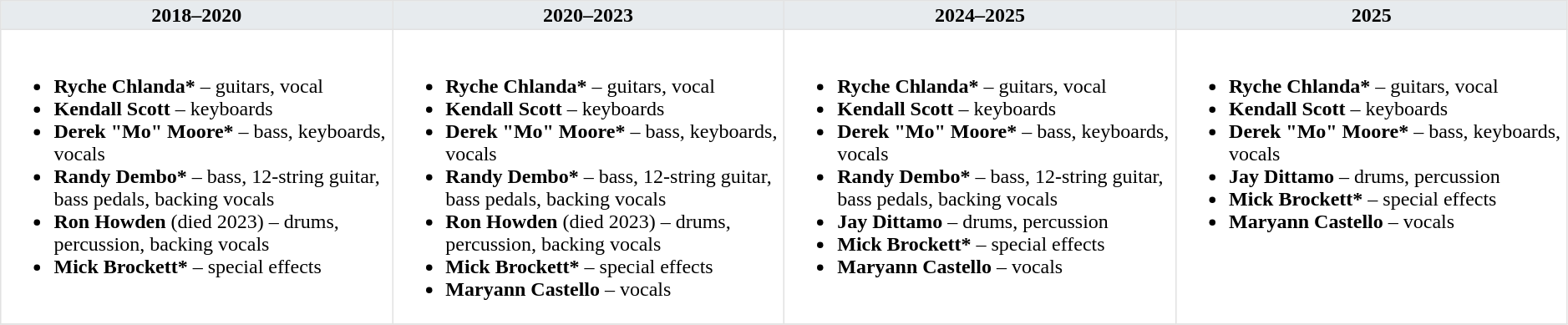<table class="toccolours" border="1" cellpadding="2" cellspacing="0"  style="float:width:375px; margin:0 0 1em 1em; border-collapse:collapse; border:1px solid #e2e2e2; width:99%;">
<tr>
<th style="vertical-align:top; background:#e7ebee; width:25%;">2018–2020</th>
<th style="vertical-align:top; background:#e7ebee; width:25%;">2020–2023</th>
<th style="vertical-align:top; background:#e7ebee; width:25%;">2024–2025</th>
<th style="vertical-align:top; background:#e7ebee; width:25%;">2025</th>
</tr>
<tr>
<td valign=top><br><ul><li><strong>Ryche Chlanda*</strong> – guitars, vocal</li><li><strong>Kendall Scott</strong> – keyboards</li><li><strong>Derek "Mo" Moore*</strong> – bass, keyboards, vocals</li><li><strong>Randy Dembo*</strong> – bass, 12-string guitar, bass pedals, backing vocals</li><li><strong>Ron Howden</strong> (died 2023) – drums, percussion, backing vocals</li><li><strong>Mick Brockett*</strong> – special effects</li></ul></td>
<td valign=top><br><ul><li><strong>Ryche Chlanda*</strong> – guitars, vocal</li><li><strong>Kendall Scott</strong> – keyboards</li><li><strong>Derek "Mo" Moore*</strong> – bass, keyboards, vocals</li><li><strong>Randy Dembo*</strong> – bass, 12-string guitar, bass pedals, backing vocals</li><li><strong>Ron Howden</strong> (died 2023) – drums, percussion, backing vocals</li><li><strong>Mick Brockett*</strong> – special effects</li><li><strong>Maryann Castello</strong> – vocals</li></ul></td>
<td valign=top><br><ul><li><strong>Ryche Chlanda*</strong> – guitars, vocal</li><li><strong>Kendall Scott</strong> – keyboards</li><li><strong>Derek "Mo" Moore*</strong> – bass, keyboards, vocals</li><li><strong>Randy Dembo*</strong> – bass, 12-string guitar, bass pedals, backing vocals</li><li><strong>Jay Dittamo</strong> – drums, percussion</li><li><strong>Mick Brockett*</strong> – special effects</li><li><strong>Maryann Castello</strong> – vocals</li></ul></td>
<td valign=top><br><ul><li><strong>Ryche Chlanda*</strong> – guitars, vocal</li><li><strong>Kendall Scott</strong> – keyboards</li><li><strong>Derek "Mo" Moore*</strong> – bass, keyboards, vocals</li><li><strong>Jay Dittamo</strong> – drums, percussion</li><li><strong>Mick Brockett*</strong> – special effects</li><li><strong>Maryann Castello</strong> – vocals</li></ul></td>
</tr>
<tr>
</tr>
</table>
